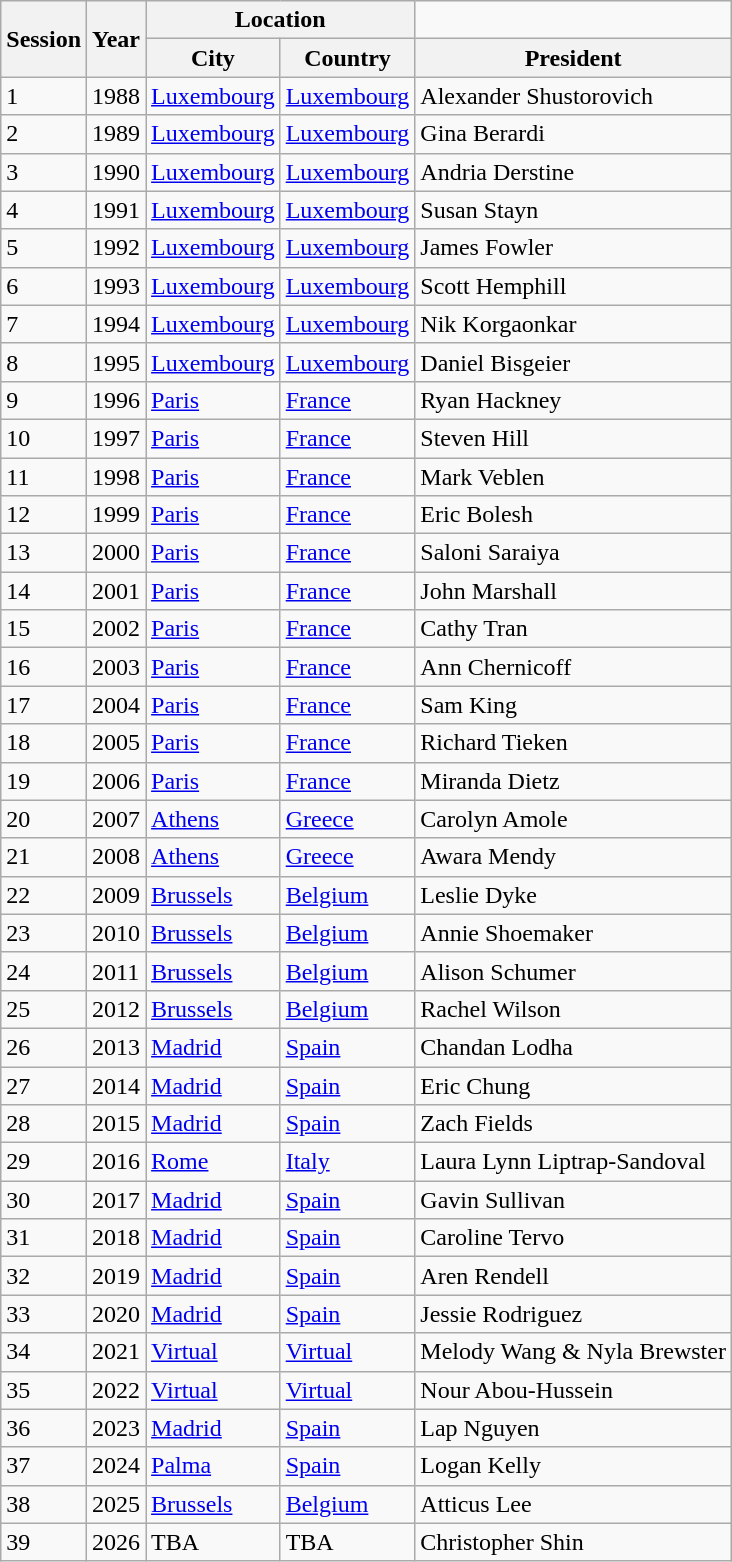<table class=wikitable>
<tr>
<th rowspan="2">Session</th>
<th rowspan="2">Year</th>
<th colspan="2">Location</th>
</tr>
<tr>
<th>City</th>
<th>Country</th>
<th rowspan="1">President</th>
</tr>
<tr>
<td>1</td>
<td>1988</td>
<td><a href='#'>Luxembourg</a></td>
<td><a href='#'>Luxembourg</a></td>
<td>Alexander Shustorovich</td>
</tr>
<tr>
<td>2</td>
<td>1989</td>
<td><a href='#'>Luxembourg</a></td>
<td><a href='#'>Luxembourg</a></td>
<td>Gina Berardi</td>
</tr>
<tr>
<td>3</td>
<td>1990</td>
<td><a href='#'>Luxembourg</a></td>
<td><a href='#'>Luxembourg</a></td>
<td>Andria Derstine</td>
</tr>
<tr>
<td>4</td>
<td>1991</td>
<td><a href='#'>Luxembourg</a></td>
<td><a href='#'>Luxembourg</a></td>
<td>Susan Stayn</td>
</tr>
<tr>
<td>5</td>
<td>1992</td>
<td><a href='#'>Luxembourg</a></td>
<td><a href='#'>Luxembourg</a></td>
<td>James Fowler</td>
</tr>
<tr>
<td>6</td>
<td>1993</td>
<td><a href='#'>Luxembourg</a></td>
<td><a href='#'>Luxembourg</a></td>
<td>Scott Hemphill</td>
</tr>
<tr>
<td>7</td>
<td>1994</td>
<td><a href='#'>Luxembourg</a></td>
<td><a href='#'>Luxembourg</a></td>
<td>Nik Korgaonkar</td>
</tr>
<tr>
<td>8</td>
<td>1995</td>
<td><a href='#'>Luxembourg</a></td>
<td><a href='#'>Luxembourg</a></td>
<td>Daniel Bisgeier</td>
</tr>
<tr>
<td>9</td>
<td>1996</td>
<td><a href='#'>Paris</a></td>
<td><a href='#'>France</a></td>
<td>Ryan Hackney</td>
</tr>
<tr>
<td>10</td>
<td>1997</td>
<td><a href='#'>Paris</a></td>
<td><a href='#'>France</a></td>
<td>Steven Hill</td>
</tr>
<tr>
<td>11</td>
<td>1998</td>
<td><a href='#'>Paris</a></td>
<td><a href='#'>France</a></td>
<td>Mark Veblen</td>
</tr>
<tr>
<td>12</td>
<td>1999</td>
<td><a href='#'>Paris</a></td>
<td><a href='#'>France</a></td>
<td>Eric Bolesh</td>
</tr>
<tr>
<td>13</td>
<td>2000</td>
<td><a href='#'>Paris</a></td>
<td><a href='#'>France</a></td>
<td>Saloni Saraiya</td>
</tr>
<tr>
<td>14</td>
<td>2001</td>
<td><a href='#'>Paris</a></td>
<td><a href='#'>France</a></td>
<td>John Marshall</td>
</tr>
<tr>
<td>15</td>
<td>2002</td>
<td><a href='#'>Paris</a></td>
<td><a href='#'>France</a></td>
<td>Cathy Tran</td>
</tr>
<tr>
<td>16</td>
<td>2003</td>
<td><a href='#'>Paris</a></td>
<td><a href='#'>France</a></td>
<td>Ann Chernicoff</td>
</tr>
<tr>
<td>17</td>
<td>2004</td>
<td><a href='#'>Paris</a></td>
<td><a href='#'>France</a></td>
<td>Sam King</td>
</tr>
<tr>
<td>18</td>
<td>2005</td>
<td><a href='#'>Paris</a></td>
<td><a href='#'>France</a></td>
<td>Richard Tieken</td>
</tr>
<tr>
<td>19</td>
<td>2006</td>
<td><a href='#'>Paris</a></td>
<td><a href='#'>France</a></td>
<td>Miranda Dietz</td>
</tr>
<tr>
<td>20</td>
<td>2007</td>
<td><a href='#'>Athens</a></td>
<td><a href='#'>Greece</a></td>
<td>Carolyn Amole</td>
</tr>
<tr>
<td>21</td>
<td>2008</td>
<td><a href='#'>Athens</a></td>
<td><a href='#'>Greece</a></td>
<td>Awara Mendy</td>
</tr>
<tr>
<td>22</td>
<td>2009</td>
<td><a href='#'>Brussels</a></td>
<td><a href='#'>Belgium</a></td>
<td>Leslie Dyke</td>
</tr>
<tr>
<td>23</td>
<td>2010</td>
<td><a href='#'>Brussels</a></td>
<td><a href='#'>Belgium</a></td>
<td>Annie Shoemaker</td>
</tr>
<tr>
<td>24</td>
<td>2011</td>
<td><a href='#'>Brussels</a></td>
<td><a href='#'>Belgium</a></td>
<td>Alison Schumer</td>
</tr>
<tr>
<td>25</td>
<td>2012</td>
<td><a href='#'>Brussels</a></td>
<td><a href='#'>Belgium</a></td>
<td>Rachel Wilson</td>
</tr>
<tr>
<td>26</td>
<td>2013</td>
<td><a href='#'>Madrid</a></td>
<td><a href='#'>Spain</a></td>
<td>Chandan Lodha</td>
</tr>
<tr>
<td>27</td>
<td>2014</td>
<td><a href='#'>Madrid</a></td>
<td><a href='#'>Spain</a></td>
<td>Eric Chung</td>
</tr>
<tr>
<td>28</td>
<td>2015</td>
<td><a href='#'>Madrid</a></td>
<td><a href='#'>Spain</a></td>
<td>Zach Fields</td>
</tr>
<tr>
<td>29</td>
<td>2016</td>
<td><a href='#'>Rome</a></td>
<td><a href='#'>Italy</a></td>
<td>Laura Lynn Liptrap-Sandoval</td>
</tr>
<tr>
<td>30</td>
<td>2017</td>
<td><a href='#'>Madrid</a></td>
<td><a href='#'>Spain</a></td>
<td>Gavin Sullivan</td>
</tr>
<tr>
<td>31</td>
<td>2018</td>
<td><a href='#'>Madrid</a></td>
<td><a href='#'>Spain</a></td>
<td>Caroline Tervo</td>
</tr>
<tr>
<td>32</td>
<td>2019</td>
<td><a href='#'>Madrid</a></td>
<td><a href='#'>Spain</a></td>
<td>Aren Rendell</td>
</tr>
<tr>
<td>33</td>
<td>2020</td>
<td><a href='#'>Madrid</a></td>
<td><a href='#'>Spain</a></td>
<td>Jessie Rodriguez</td>
</tr>
<tr>
<td>34</td>
<td>2021</td>
<td><a href='#'>Virtual</a></td>
<td><a href='#'>Virtual</a></td>
<td>Melody Wang & Nyla Brewster</td>
</tr>
<tr>
<td>35</td>
<td>2022</td>
<td><a href='#'>Virtual</a></td>
<td><a href='#'>Virtual</a></td>
<td>Nour Abou-Hussein</td>
</tr>
<tr>
<td>36</td>
<td>2023</td>
<td><a href='#'>Madrid</a></td>
<td><a href='#'>Spain</a></td>
<td>Lap Nguyen</td>
</tr>
<tr>
<td>37</td>
<td>2024</td>
<td><a href='#'>Palma</a></td>
<td><a href='#'>Spain</a></td>
<td>Logan Kelly</td>
</tr>
<tr>
<td>38</td>
<td>2025</td>
<td><a href='#'>Brussels</a></td>
<td><a href='#'>Belgium</a></td>
<td>Atticus Lee</td>
</tr>
<tr>
<td>39</td>
<td>2026</td>
<td>TBA</td>
<td>TBA</td>
<td>Christopher Shin</td>
</tr>
</table>
